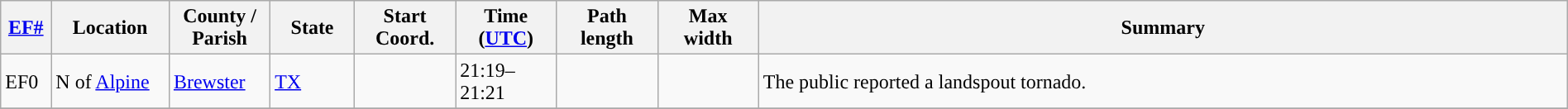<table class="wikitable sortable" style="width:100%;">
<tr>
<th scope="col" style="width:3%; text-align:center;"><a href='#'>EF#</a></th>
<th scope="col" style="width:7%; text-align:center;" class="unsortable">Location</th>
<th scope="col" style="width:6%; text-align:center;" class="unsortable">County / Parish</th>
<th scope="col" style="width:5%; text-align:center;">State</th>
<th scope="col" style="width:6%; text-align:center;">Start Coord.</th>
<th scope="col" style="width:6%; text-align:center;">Time (<a href='#'>UTC</a>)</th>
<th scope="col" style="width:6%; text-align:center;">Path length</th>
<th scope="col" style="width:6%; text-align:center;">Max width</th>
<th scope="col" class="unsortable" style="width:48%; text-align:center;">Summary</th>
</tr>
<tr>
<td>EF0</td>
<td>N of <a href='#'>Alpine</a></td>
<td><a href='#'>Brewster</a></td>
<td><a href='#'>TX</a></td>
<td></td>
<td>21:19–21:21</td>
<td></td>
<td></td>
<td>The public reported a landspout tornado.</td>
</tr>
<tr>
</tr>
</table>
